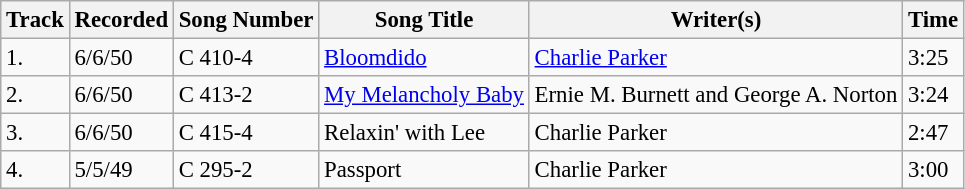<table class="wikitable" style="font-size: 95%;">
<tr>
<th>Track</th>
<th>Recorded</th>
<th>Song Number</th>
<th>Song Title</th>
<th>Writer(s)</th>
<th>Time</th>
</tr>
<tr>
<td>1.</td>
<td>6/6/50</td>
<td>C 410-4</td>
<td><a href='#'>Bloomdido</a></td>
<td><a href='#'>Charlie Parker</a></td>
<td>3:25</td>
</tr>
<tr>
<td>2.</td>
<td>6/6/50</td>
<td>C 413-2</td>
<td><a href='#'>My Melancholy Baby</a></td>
<td>Ernie M. Burnett and George A. Norton</td>
<td>3:24</td>
</tr>
<tr>
<td>3.</td>
<td>6/6/50</td>
<td>C 415-4</td>
<td>Relaxin' with Lee</td>
<td>Charlie Parker</td>
<td>2:47</td>
</tr>
<tr>
<td>4.</td>
<td>5/5/49</td>
<td>C 295-2</td>
<td>Passport</td>
<td>Charlie Parker</td>
<td>3:00</td>
</tr>
</table>
